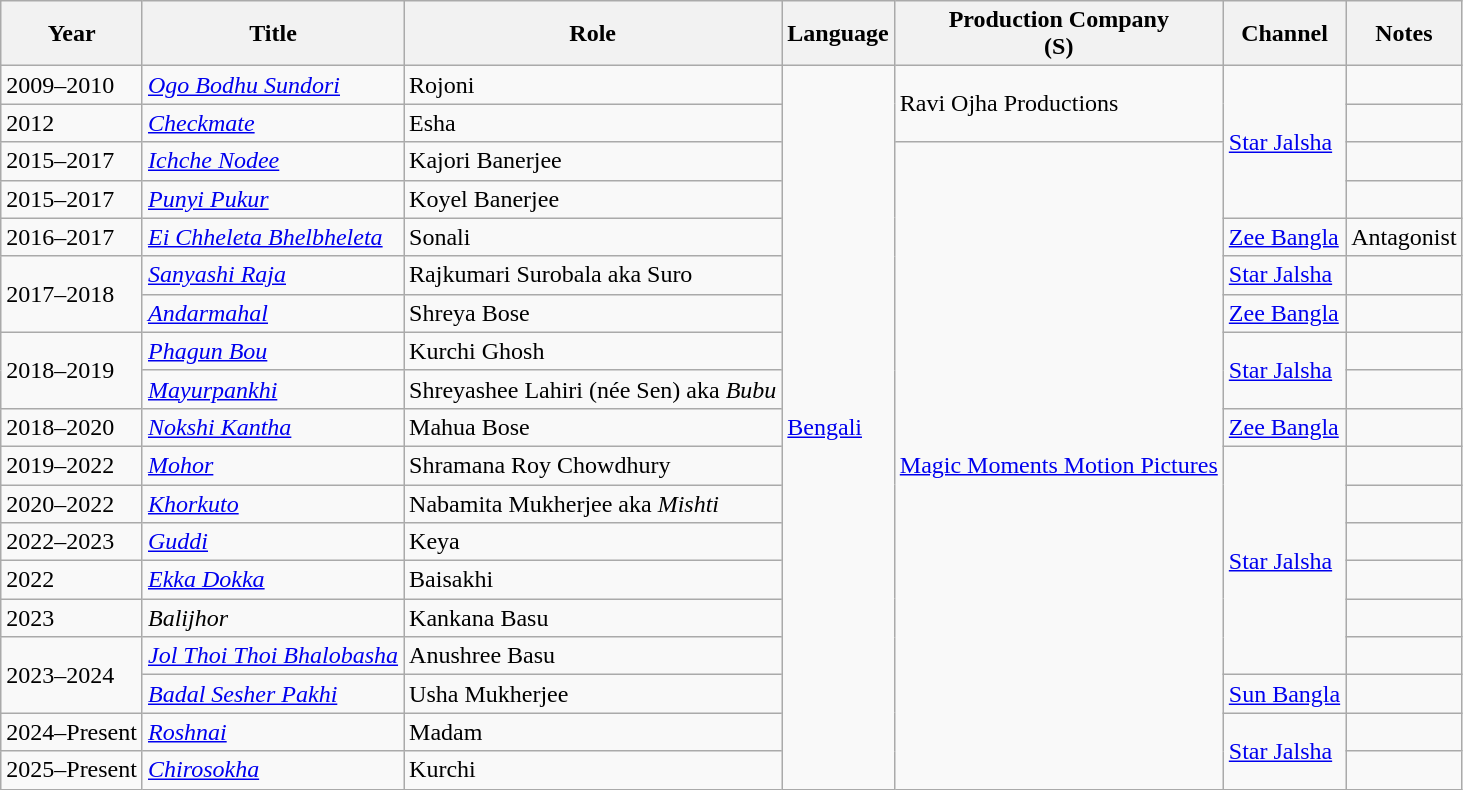<table class="wikitable sortable">
<tr>
<th scope="col">Year</th>
<th scope="col">Title</th>
<th scope="col">Role</th>
<th scope="col">Language</th>
<th>Production Company<br>(S)</th>
<th scope="col">Channel</th>
<th class="unsortable" scope="col">Notes</th>
</tr>
<tr>
<td>2009–2010</td>
<td><em><a href='#'>Ogo Bodhu Sundori</a></em></td>
<td>Rojoni</td>
<td rowspan="19"><a href='#'>Bengali</a></td>
<td rowspan="2">Ravi Ojha Productions</td>
<td rowspan="4"><a href='#'>Star Jalsha</a></td>
<td></td>
</tr>
<tr>
<td>2012</td>
<td><em><a href='#'>Checkmate</a></em></td>
<td>Esha</td>
<td></td>
</tr>
<tr>
<td>2015–2017</td>
<td><em><a href='#'>Ichche Nodee</a></em></td>
<td>Kajori Banerjee</td>
<td rowspan="17"><a href='#'>Magic Moments Motion Pictures</a></td>
<td></td>
</tr>
<tr>
<td>2015–2017</td>
<td><em><a href='#'>Punyi Pukur</a></em></td>
<td>Koyel Banerjee</td>
<td></td>
</tr>
<tr>
<td>2016–2017</td>
<td><em><a href='#'>Ei Chheleta Bhelbheleta</a></em></td>
<td>Sonali</td>
<td><a href='#'>Zee Bangla</a></td>
<td>Antagonist</td>
</tr>
<tr>
<td rowspan="2">2017–2018</td>
<td><em><a href='#'>Sanyashi Raja</a></em></td>
<td>Rajkumari Surobala aka Suro</td>
<td><a href='#'>Star Jalsha</a></td>
<td></td>
</tr>
<tr>
<td><em><a href='#'>Andarmahal</a></em></td>
<td>Shreya Bose</td>
<td><a href='#'>Zee Bangla</a></td>
<td></td>
</tr>
<tr>
<td rowspan="2">2018–2019</td>
<td><em><a href='#'>Phagun Bou</a></em></td>
<td>Kurchi Ghosh</td>
<td rowspan="2"><a href='#'>Star Jalsha</a></td>
<td></td>
</tr>
<tr>
<td><em><a href='#'>Mayurpankhi</a></em></td>
<td>Shreyashee Lahiri (née Sen) aka <em>Bubu</em></td>
<td></td>
</tr>
<tr>
<td>2018–2020</td>
<td><em><a href='#'>Nokshi Kantha</a></em></td>
<td>Mahua Bose</td>
<td><a href='#'>Zee Bangla</a></td>
<td></td>
</tr>
<tr>
<td>2019–2022</td>
<td><em><a href='#'>Mohor</a></em></td>
<td>Shramana Roy Chowdhury</td>
<td rowspan="6"><a href='#'>Star Jalsha</a></td>
<td></td>
</tr>
<tr>
<td>2020–2022</td>
<td><em><a href='#'>Khorkuto</a></em></td>
<td>Nabamita Mukherjee aka <em>Mishti</em></td>
<td></td>
</tr>
<tr>
<td>2022–2023</td>
<td><em><a href='#'>Guddi</a></em></td>
<td>Keya</td>
<td></td>
</tr>
<tr>
<td>2022</td>
<td><em><a href='#'>Ekka Dokka</a></em></td>
<td>Baisakhi</td>
<td></td>
</tr>
<tr>
<td>2023</td>
<td><em>Balijhor</em></td>
<td>Kankana Basu</td>
<td></td>
</tr>
<tr>
<td rowspan="2">2023–2024</td>
<td><em><a href='#'>Jol Thoi Thoi Bhalobasha</a></em></td>
<td>Anushree Basu</td>
<td></td>
</tr>
<tr>
<td><em><a href='#'>Badal Sesher Pakhi</a></em></td>
<td>Usha Mukherjee</td>
<td><a href='#'>Sun Bangla</a></td>
<td></td>
</tr>
<tr>
<td>2024–Present</td>
<td><em><a href='#'>Roshnai</a></em></td>
<td>Madam</td>
<td rowspan="2"><a href='#'>Star Jalsha</a></td>
<td></td>
</tr>
<tr>
<td>2025–Present</td>
<td><em><a href='#'>Chirosokha</a></em></td>
<td>Kurchi</td>
</tr>
</table>
